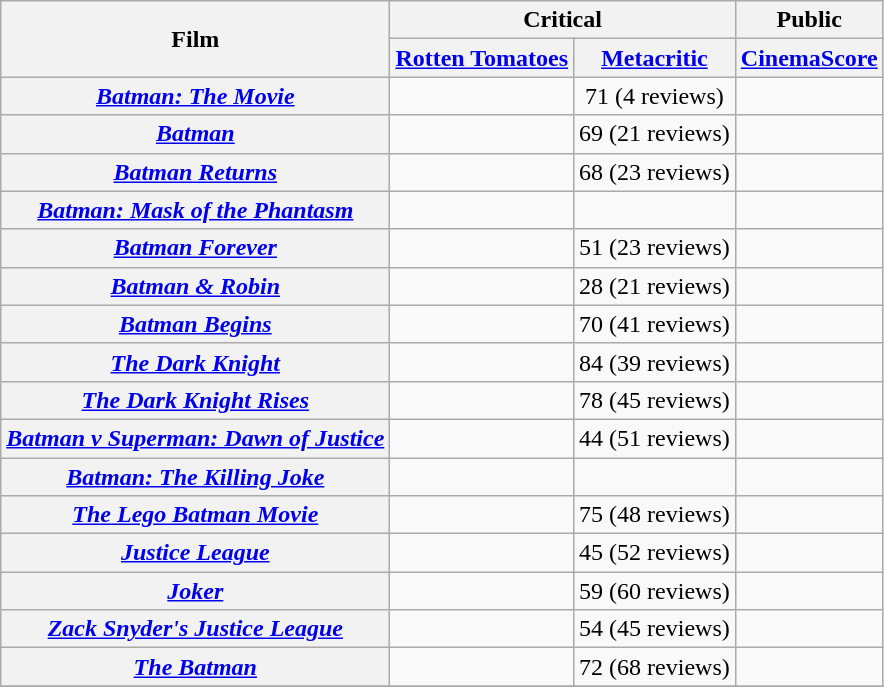<table class="wikitable plainrowheaders sortable" style="text-align: center;">
<tr>
<th scope="col" rowspan="2">Film</th>
<th scope="col" colspan="2">Critical</th>
<th colspan="2" scope="col">Public</th>
</tr>
<tr>
<th scope="col"><a href='#'>Rotten Tomatoes</a></th>
<th scope="col"><a href='#'>Metacritic</a></th>
<th scope="col"><a href='#'>CinemaScore</a></th>
</tr>
<tr>
<th scope="row"><em><a href='#'>Batman: The Movie</a></em></th>
<td></td>
<td style="text-align:center;">71 (4 reviews)</td>
<td></td>
</tr>
<tr>
<th scope="row"><em><a href='#'>Batman</a></em></th>
<td></td>
<td style="text-align:center;">69 (21 reviews)</td>
<td style="text-align:center;"></td>
</tr>
<tr>
<th scope="row"><em><a href='#'>Batman Returns</a></em></th>
<td></td>
<td style="text-align:center;">68 (23 reviews)</td>
<td style="text-align:center;"></td>
</tr>
<tr>
<th scope="row"><em><a href='#'>Batman: Mask of the Phantasm</a></em></th>
<td></td>
<td></td>
<td></td>
</tr>
<tr>
<th scope="row"><em><a href='#'>Batman Forever</a></em></th>
<td></td>
<td style="text-align:center;">51 (23 reviews)</td>
<td style="text-align:center;"></td>
</tr>
<tr>
<th scope="row"><em><a href='#'>Batman & Robin</a></em></th>
<td></td>
<td style="text-align:center;">28 (21 reviews)</td>
<td style="text-align:center;"></td>
</tr>
<tr>
<th scope="row"><em><a href='#'>Batman Begins</a></em></th>
<td></td>
<td style="text-align:center;">70 (41 reviews)</td>
<td style="text-align:center;"></td>
</tr>
<tr>
<th scope="row" data-sort-value="Dark Knight"><em><a href='#'>The Dark Knight</a></em></th>
<td></td>
<td style="text-align:center;">84 (39 reviews)</td>
<td style="text-align:center;"></td>
</tr>
<tr>
<th scope="row" data-sort-value="Dark Knight Rises"><em><a href='#'>The Dark Knight Rises</a></em></th>
<td></td>
<td style="text-align:center;">78 (45 reviews)</td>
<td style="text-align:center;"></td>
</tr>
<tr>
<th scope="row"><em><a href='#'>Batman v Superman: Dawn of Justice</a></em></th>
<td></td>
<td style="text-align:center;">44 (51 reviews)</td>
<td style="text-align:center;"></td>
</tr>
<tr>
<th scope="row"><em><a href='#'>Batman: The Killing Joke</a></em></th>
<td></td>
<td></td>
<td></td>
</tr>
<tr>
<th scope="row" data-sort-value="Lego Batman"><em><a href='#'>The Lego Batman Movie</a></em></th>
<td></td>
<td style="text-align:center;">75 (48 reviews)</td>
<td style="text-align:center;"></td>
</tr>
<tr>
<th scope="row"><em><a href='#'>Justice League</a></em></th>
<td></td>
<td style="text-align:center;">45 (52 reviews)</td>
<td style="text-align:center;"></td>
</tr>
<tr>
<th scope="row"><em><a href='#'>Joker</a></em></th>
<td></td>
<td style="text-align:center;">59 (60 reviews)</td>
<td style="text-align:center;"></td>
</tr>
<tr>
<th scope="row"><em><a href='#'>Zack Snyder's Justice League</a></em></th>
<td></td>
<td style="text-align:center;">54 (45 reviews)</td>
<td></td>
</tr>
<tr>
<th scope="row"><em><a href='#'>The Batman</a></em></th>
<td></td>
<td style="text-align:center;">72 (68 reviews)</td>
<td style="text-align:center;"></td>
</tr>
<tr>
</tr>
</table>
